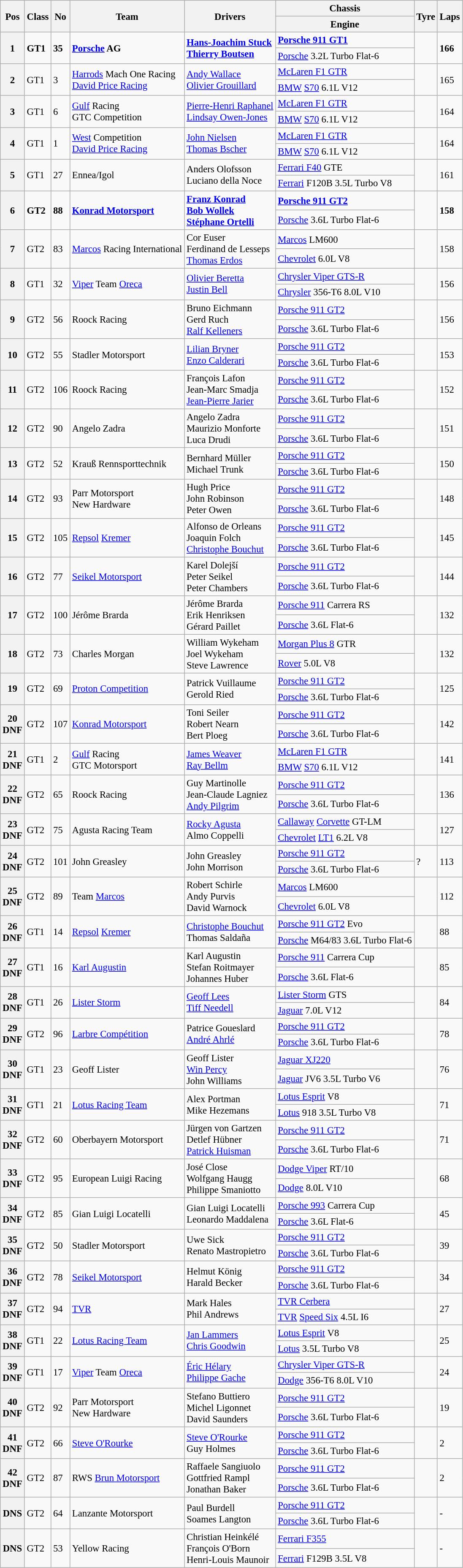<table class="wikitable" style="font-size: 95%;">
<tr>
<th rowspan=2>Pos</th>
<th rowspan=2>Class</th>
<th rowspan=2>No</th>
<th rowspan=2>Team</th>
<th rowspan=2>Drivers</th>
<th>Chassis</th>
<th rowspan=2>Tyre</th>
<th rowspan=2>Laps</th>
</tr>
<tr>
<th>Engine</th>
</tr>
<tr style="font-weight:bold">
<th rowspan=2>1</th>
<td rowspan=2>GT1</td>
<td rowspan=2>35</td>
<td rowspan=2> <a href='#'>Porsche</a> AG</td>
<td rowspan=2> <a href='#'>Hans-Joachim Stuck</a><br> <a href='#'>Thierry Boutsen</a></td>
<td><a href='#'>Porsche 911 GT1</a></td>
<td rowspan=2></td>
<td rowspan=2>166</td>
</tr>
<tr>
<td><a href='#'>Porsche</a> 3.2L Turbo Flat-6</td>
</tr>
<tr>
<th rowspan=2>2</th>
<td rowspan=2>GT1</td>
<td rowspan=2>3</td>
<td rowspan=2> <a href='#'>Harrods</a> Mach One Racing<br> <a href='#'>David Price Racing</a></td>
<td rowspan=2> <a href='#'>Andy Wallace</a><br> <a href='#'>Olivier Grouillard</a></td>
<td><a href='#'>McLaren F1 GTR</a></td>
<td rowspan=2></td>
<td rowspan=2>165</td>
</tr>
<tr>
<td><a href='#'>BMW</a> <a href='#'>S70</a> 6.1L V12</td>
</tr>
<tr>
<th rowspan=2>3</th>
<td rowspan=2>GT1</td>
<td rowspan=2>6</td>
<td rowspan=2> <a href='#'>Gulf</a> Racing<br> GTC Competition</td>
<td rowspan=2> <a href='#'>Pierre-Henri Raphanel</a><br> <a href='#'>Lindsay Owen-Jones</a></td>
<td><a href='#'>McLaren F1 GTR</a></td>
<td rowspan=2></td>
<td rowspan=2>164</td>
</tr>
<tr>
<td><a href='#'>BMW</a> <a href='#'>S70</a> 6.1L V12</td>
</tr>
<tr>
<th rowspan=2>4</th>
<td rowspan=2>GT1</td>
<td rowspan=2>1</td>
<td rowspan=2> <a href='#'>West</a> Competition<br> <a href='#'>David Price Racing</a></td>
<td rowspan=2> <a href='#'>John Nielsen</a><br> <a href='#'>Thomas Bscher</a></td>
<td><a href='#'>McLaren F1 GTR</a></td>
<td rowspan=2></td>
<td rowspan=2>164</td>
</tr>
<tr>
<td><a href='#'>BMW</a> <a href='#'>S70</a> 6.1L V12</td>
</tr>
<tr>
<th rowspan=2>5</th>
<td rowspan=2>GT1</td>
<td rowspan=2>27</td>
<td rowspan=2> Ennea/Igol</td>
<td rowspan=2> Anders Olofsson<br> Luciano della Noce</td>
<td><a href='#'>Ferrari F40</a> GTE</td>
<td rowspan=2></td>
<td rowspan=2>161</td>
</tr>
<tr>
<td><a href='#'>Ferrari</a> F120B 3.5L Turbo V8</td>
</tr>
<tr style="font-weight:bold">
<th rowspan=2>6</th>
<td rowspan=2>GT2</td>
<td rowspan=2>88</td>
<td rowspan=2> <a href='#'>Konrad Motorsport</a></td>
<td rowspan=2> <a href='#'>Franz Konrad</a><br> <a href='#'>Bob Wollek</a><br> <a href='#'>Stéphane Ortelli</a></td>
<td><a href='#'>Porsche 911 GT2</a></td>
<td rowspan=2></td>
<td rowspan=2>158</td>
</tr>
<tr>
<td><a href='#'>Porsche</a> 3.6L Turbo Flat-6</td>
</tr>
<tr>
<th rowspan=2>7</th>
<td rowspan=2>GT2</td>
<td rowspan=2>83</td>
<td rowspan=2> <a href='#'>Marcos</a> Racing International</td>
<td rowspan=2> Cor Euser<br> Ferdinand de Lesseps<br> <a href='#'>Thomas Erdos</a></td>
<td><a href='#'>Marcos</a> LM600</td>
<td rowspan=2></td>
<td rowspan=2>158</td>
</tr>
<tr>
<td><a href='#'>Chevrolet</a> 6.0L V8</td>
</tr>
<tr>
<th rowspan=2>8</th>
<td rowspan=2>GT1</td>
<td rowspan=2>32</td>
<td rowspan=2> <a href='#'>Viper</a> Team <a href='#'>Oreca</a></td>
<td rowspan=2> <a href='#'>Olivier Beretta</a><br> <a href='#'>Justin Bell</a></td>
<td><a href='#'>Chrysler Viper GTS-R</a></td>
<td rowspan=2></td>
<td rowspan=2>156</td>
</tr>
<tr>
<td><a href='#'>Chrysler</a> 356-T6 8.0L V10</td>
</tr>
<tr>
<th rowspan=2>9</th>
<td rowspan=2>GT2</td>
<td rowspan=2>56</td>
<td rowspan=2> Roock Racing</td>
<td rowspan=2> Bruno Eichmann<br> Gerd Ruch<br> <a href='#'>Ralf Kelleners</a></td>
<td><a href='#'>Porsche 911 GT2</a></td>
<td rowspan=2></td>
<td rowspan=2>156</td>
</tr>
<tr>
<td><a href='#'>Porsche</a> 3.6L Turbo Flat-6</td>
</tr>
<tr>
<th rowspan=2>10</th>
<td rowspan=2>GT2</td>
<td rowspan=2>55</td>
<td rowspan=2> Stadler Motorsport</td>
<td rowspan=2> <a href='#'>Lilian Bryner</a><br> <a href='#'>Enzo Calderari</a></td>
<td><a href='#'>Porsche 911 GT2</a></td>
<td rowspan=2></td>
<td rowspan=2>153</td>
</tr>
<tr>
<td><a href='#'>Porsche</a> 3.6L Turbo Flat-6</td>
</tr>
<tr>
<th rowspan=2>11</th>
<td rowspan=2>GT2</td>
<td rowspan=2>106</td>
<td rowspan=2> Roock Racing</td>
<td rowspan=2> François Lafon<br> Jean-Marc Smadja<br> <a href='#'>Jean-Pierre Jarier</a></td>
<td><a href='#'>Porsche 911 GT2</a></td>
<td rowspan=2></td>
<td rowspan=2>152</td>
</tr>
<tr>
<td><a href='#'>Porsche</a> 3.6L Turbo Flat-6</td>
</tr>
<tr>
<th rowspan=2>12</th>
<td rowspan=2>GT2</td>
<td rowspan=2>90</td>
<td rowspan=2> Angelo Zadra</td>
<td rowspan=2> Angelo Zadra<br> Maurizio Monforte<br> Luca Drudi</td>
<td><a href='#'>Porsche 911 GT2</a></td>
<td rowspan=2></td>
<td rowspan=2>151</td>
</tr>
<tr>
<td><a href='#'>Porsche</a> 3.6L Turbo Flat-6</td>
</tr>
<tr>
<th rowspan=2>13</th>
<td rowspan=2>GT2</td>
<td rowspan=2>52</td>
<td rowspan=2> Krauß Rennsporttechnik</td>
<td rowspan=2> Bernhard Müller<br> Michael Trunk</td>
<td><a href='#'>Porsche 911 GT2</a></td>
<td rowspan=2></td>
<td rowspan=2>150</td>
</tr>
<tr>
<td><a href='#'>Porsche</a> 3.6L Turbo Flat-6</td>
</tr>
<tr>
<th rowspan=2>14</th>
<td rowspan=2>GT2</td>
<td rowspan=2>93</td>
<td rowspan=2> Parr Motorsport<br> New Hardware</td>
<td rowspan=2> Hugh Price<br> John Robinson<br> Peter Owen</td>
<td><a href='#'>Porsche 911 GT2</a></td>
<td rowspan=2></td>
<td rowspan=2>148</td>
</tr>
<tr>
<td><a href='#'>Porsche</a> 3.6L Turbo Flat-6</td>
</tr>
<tr>
<th rowspan=2>15</th>
<td rowspan=2>GT2</td>
<td rowspan=2>105</td>
<td rowspan=2> <a href='#'>Repsol</a> <a href='#'>Kremer</a></td>
<td rowspan=2> Alfonso de Orleans<br> Joaquin Folch<br> <a href='#'>Christophe Bouchut</a></td>
<td><a href='#'>Porsche 911 GT2</a></td>
<td rowspan=2></td>
<td rowspan=2>145</td>
</tr>
<tr>
<td><a href='#'>Porsche</a> 3.6L Turbo Flat-6</td>
</tr>
<tr>
<th rowspan=2>16</th>
<td rowspan=2>GT2</td>
<td rowspan=2>77</td>
<td rowspan=2> <a href='#'>Seikel Motorsport</a></td>
<td rowspan=2> Karel Dolejší<br> Peter Seikel<br> Peter Chambers</td>
<td><a href='#'>Porsche 911 GT2</a></td>
<td rowspan=2></td>
<td rowspan=2>144</td>
</tr>
<tr>
<td><a href='#'>Porsche</a> 3.6L Turbo Flat-6</td>
</tr>
<tr>
<th rowspan=2>17</th>
<td rowspan=2>GT2</td>
<td rowspan=2>100</td>
<td rowspan=2> Jérôme Brarda</td>
<td rowspan=2> Jérôme Brarda<br> Erik Henriksen<br> Gérard Paillet</td>
<td><a href='#'>Porsche 911</a> Carrera RS</td>
<td rowspan=2></td>
<td rowspan=2>132</td>
</tr>
<tr>
<td><a href='#'>Porsche</a> 3.6L Flat-6</td>
</tr>
<tr>
<th rowspan=2>18</th>
<td rowspan=2>GT2</td>
<td rowspan=2>73</td>
<td rowspan=2> Charles Morgan</td>
<td rowspan=2> William Wykeham<br> Joel Wykeham<br> Steve Lawrence</td>
<td><a href='#'>Morgan Plus 8</a> GTR</td>
<td rowspan=2></td>
<td rowspan=2>132</td>
</tr>
<tr>
<td><a href='#'>Rover</a> 5.0L V8</td>
</tr>
<tr>
<th rowspan=2>19</th>
<td rowspan=2>GT2</td>
<td rowspan=2>69</td>
<td rowspan=2> <a href='#'>Proton Competition</a></td>
<td rowspan=2> Patrick Vuillaume<br> Gerold Ried</td>
<td><a href='#'>Porsche 911 GT2</a></td>
<td rowspan=2></td>
<td rowspan=2>125</td>
</tr>
<tr>
<td><a href='#'>Porsche</a> 3.6L Turbo Flat-6</td>
</tr>
<tr>
<th rowspan=2>20<br>DNF</th>
<td rowspan=2>GT2</td>
<td rowspan=2>107</td>
<td rowspan=2> <a href='#'>Konrad Motorsport</a></td>
<td rowspan=2> Toni Seiler<br> Robert Nearn<br> Bert Ploeg</td>
<td><a href='#'>Porsche 911 GT2</a></td>
<td rowspan=2></td>
<td rowspan=2>142</td>
</tr>
<tr>
<td><a href='#'>Porsche</a> 3.6L Turbo Flat-6</td>
</tr>
<tr>
<th rowspan=2>21<br>DNF</th>
<td rowspan=2>GT1</td>
<td rowspan=2>2</td>
<td rowspan=2> <a href='#'>Gulf</a> Racing<br> GTC Motorsport</td>
<td rowspan=2> <a href='#'>James Weaver</a><br> <a href='#'>Ray Bellm</a></td>
<td><a href='#'>McLaren F1 GTR</a></td>
<td rowspan=2></td>
<td rowspan=2>141</td>
</tr>
<tr>
<td><a href='#'>BMW</a> <a href='#'>S70</a> 6.1L V12</td>
</tr>
<tr>
<th rowspan=2>22<br>DNF</th>
<td rowspan=2>GT2</td>
<td rowspan=2>65</td>
<td rowspan=2> Roock Racing</td>
<td rowspan=2> Guy Martinolle<br> Jean-Claude Lagniez<br> <a href='#'>Andy Pilgrim</a></td>
<td><a href='#'>Porsche 911 GT2</a></td>
<td rowspan=2></td>
<td rowspan=2>136</td>
</tr>
<tr>
<td><a href='#'>Porsche</a> 3.6L Turbo Flat-6</td>
</tr>
<tr>
<th rowspan=2>23<br>DNF</th>
<td rowspan=2>GT2</td>
<td rowspan=2>75</td>
<td rowspan=2> Agusta Racing Team</td>
<td rowspan=2> <a href='#'>Rocky Agusta</a><br> Almo Coppelli</td>
<td><a href='#'>Callaway</a> <a href='#'>Corvette</a> GT-LM</td>
<td rowspan=2></td>
<td rowspan=2>127</td>
</tr>
<tr>
<td><a href='#'>Chevrolet</a> <a href='#'>LT1</a> 6.2L V8</td>
</tr>
<tr>
<th rowspan=2>24<br>DNF</th>
<td rowspan=2>GT2</td>
<td rowspan=2>101</td>
<td rowspan=2> John Greasley</td>
<td rowspan=2> John Greasley<br> John Morrison</td>
<td><a href='#'>Porsche 911 GT2</a></td>
<td rowspan=2>?</td>
<td rowspan=2>113</td>
</tr>
<tr>
<td><a href='#'>Porsche</a> 3.6L Turbo Flat-6</td>
</tr>
<tr>
<th rowspan=2>25<br>DNF</th>
<td rowspan=2>GT2</td>
<td rowspan=2>89</td>
<td rowspan=2> Team <a href='#'>Marcos</a></td>
<td rowspan=2> Robert Schirle<br> Andy Purvis<br> David Warnock</td>
<td><a href='#'>Marcos</a> LM600</td>
<td rowspan=2></td>
<td rowspan=2>112</td>
</tr>
<tr>
<td><a href='#'>Chevrolet</a> 6.0L V8</td>
</tr>
<tr>
<th rowspan=2>26<br>DNF</th>
<td rowspan=2>GT1</td>
<td rowspan=2>14</td>
<td rowspan=2> <a href='#'>Repsol</a> <a href='#'>Kremer</a></td>
<td rowspan=2> <a href='#'>Christophe Bouchut</a><br> Thomas Saldaña</td>
<td><a href='#'>Porsche 911 GT2</a> Evo</td>
<td rowspan=2></td>
<td rowspan=2>88</td>
</tr>
<tr>
<td><a href='#'>Porsche</a> M64/83 3.6L Turbo Flat-6</td>
</tr>
<tr>
<th rowspan=2>27<br>DNF</th>
<td rowspan=2>GT1</td>
<td rowspan=2>16</td>
<td rowspan=2> <a href='#'>Karl Augustin</a></td>
<td rowspan=2> Karl Augustin<br> Stefan Roitmayer<br> Johannes Huber</td>
<td><a href='#'>Porsche 911</a> Carrera Cup</td>
<td rowspan=2></td>
<td rowspan=2>85</td>
</tr>
<tr>
<td><a href='#'>Porsche</a> 3.6L Flat-6</td>
</tr>
<tr>
<th rowspan=2>28<br>DNF</th>
<td rowspan=2>GT1</td>
<td rowspan=2>26</td>
<td rowspan=2> <a href='#'>Lister Storm</a></td>
<td rowspan=2> <a href='#'>Geoff Lees</a><br> <a href='#'>Tiff Needell</a></td>
<td><a href='#'>Lister Storm</a> GTS</td>
<td rowspan=2></td>
<td rowspan=2>84</td>
</tr>
<tr>
<td><a href='#'>Jaguar</a> 7.0L V12</td>
</tr>
<tr>
<th rowspan=2>29<br>DNF</th>
<td rowspan=2>GT2</td>
<td rowspan=2>96</td>
<td rowspan=2> <a href='#'>Larbre Compétition</a></td>
<td rowspan=2> Patrice Goueslard<br> <a href='#'>André Ahrlé</a></td>
<td><a href='#'>Porsche 911 GT2</a></td>
<td rowspan=2></td>
<td rowspan=2>78</td>
</tr>
<tr>
<td><a href='#'>Porsche</a> 3.6L Turbo Flat-6</td>
</tr>
<tr>
<th rowspan=2>30<br>DNF</th>
<td rowspan=2>GT1</td>
<td rowspan=2>23</td>
<td rowspan=2> Geoff Lister</td>
<td rowspan=2> Geoff Lister<br> <a href='#'>Win Percy</a><br> John Williams</td>
<td><a href='#'>Jaguar XJ220</a></td>
<td rowspan=2></td>
<td rowspan=2>76</td>
</tr>
<tr>
<td><a href='#'>Jaguar</a> JV6 3.5L Turbo V6</td>
</tr>
<tr>
<th rowspan=2>31<br>DNF</th>
<td rowspan=2>GT1</td>
<td rowspan=2>21</td>
<td rowspan=2> <a href='#'>Lotus Racing Team</a></td>
<td rowspan=2> Alex Portman<br> Mike Hezemans</td>
<td><a href='#'>Lotus Esprit</a> V8</td>
<td rowspan=2></td>
<td rowspan=2>71</td>
</tr>
<tr>
<td><a href='#'>Lotus</a> 918 3.5L Turbo V8</td>
</tr>
<tr>
<th rowspan=2>32<br>DNF</th>
<td rowspan=2>GT2</td>
<td rowspan=2>60</td>
<td rowspan=2> Oberbayern Motorsport</td>
<td rowspan=2> Jürgen von Gartzen<br> Detlef Hübner<br> <a href='#'>Patrick Huisman</a></td>
<td><a href='#'>Porsche 911 GT2</a></td>
<td rowspan=2></td>
<td rowspan=2>71</td>
</tr>
<tr>
<td><a href='#'>Porsche</a> 3.6L Turbo Flat-6</td>
</tr>
<tr>
<th rowspan=2>33<br>DNF</th>
<td rowspan=2>GT2</td>
<td rowspan=2>95</td>
<td rowspan=2> European Luigi Racing</td>
<td rowspan=2> José Close<br> Wolfgang Haugg<br> Philippe Smaniotto</td>
<td><a href='#'>Dodge Viper</a> RT/10</td>
<td rowspan=2></td>
<td rowspan=2>68</td>
</tr>
<tr>
<td><a href='#'>Dodge</a> 8.0L V10</td>
</tr>
<tr>
<th rowspan=2>34<br>DNF</th>
<td rowspan=2>GT2</td>
<td rowspan=2>85</td>
<td rowspan=2> Gian Luigi Locatelli</td>
<td rowspan=2> Gian Luigi Locatelli<br> Leonardo Maddalena</td>
<td><a href='#'>Porsche 993</a> Carrera Cup</td>
<td rowspan=2></td>
<td rowspan=2>45</td>
</tr>
<tr>
<td><a href='#'>Porsche</a> 3.6L Flat-6</td>
</tr>
<tr>
<th rowspan=2>35<br>DNF</th>
<td rowspan=2>GT2</td>
<td rowspan=2>50</td>
<td rowspan=2> Stadler Motorsport</td>
<td rowspan=2> Uwe Sick<br> Renato Mastropietro</td>
<td><a href='#'>Porsche 911 GT2</a></td>
<td rowspan=2></td>
<td rowspan=2>39</td>
</tr>
<tr>
<td><a href='#'>Porsche</a> 3.6L Turbo Flat-6</td>
</tr>
<tr>
<th rowspan=2>36<br>DNF</th>
<td rowspan=2>GT2</td>
<td rowspan=2>78</td>
<td rowspan=2> <a href='#'>Seikel Motorsport</a></td>
<td rowspan=2> Helmut König<br> Harald Becker</td>
<td><a href='#'>Porsche 911 GT2</a></td>
<td rowspan=2></td>
<td rowspan=2>34</td>
</tr>
<tr>
<td><a href='#'>Porsche</a> 3.6L Turbo Flat-6</td>
</tr>
<tr>
<th rowspan=2>37<br>DNF</th>
<td rowspan=2>GT2</td>
<td rowspan=2>94</td>
<td rowspan=2> <a href='#'>TVR</a></td>
<td rowspan=2> Mark Hales<br> Phil Andrews</td>
<td><a href='#'>TVR Cerbera</a></td>
<td rowspan=2></td>
<td rowspan=2>27</td>
</tr>
<tr>
<td><a href='#'>TVR</a> <a href='#'>Speed Six</a> 4.5L I6</td>
</tr>
<tr>
<th rowspan=2>38<br>DNF</th>
<td rowspan=2>GT1</td>
<td rowspan=2>22</td>
<td rowspan=2> <a href='#'>Lotus Racing Team</a></td>
<td rowspan=2> <a href='#'>Jan Lammers</a><br> <a href='#'>Chris Goodwin</a></td>
<td><a href='#'>Lotus Esprit</a> V8</td>
<td rowspan=2></td>
<td rowspan=2>25</td>
</tr>
<tr>
<td><a href='#'>Lotus</a> 3.5L Turbo V8</td>
</tr>
<tr>
<th rowspan=2>39<br>DNF</th>
<td rowspan=2>GT1</td>
<td rowspan=2>17</td>
<td rowspan=2> <a href='#'>Viper</a> Team <a href='#'>Oreca</a></td>
<td rowspan=2> <a href='#'>Éric Hélary</a><br> <a href='#'>Philippe Gache</a></td>
<td><a href='#'>Chrysler Viper GTS-R</a></td>
<td rowspan=2></td>
<td rowspan=2>24</td>
</tr>
<tr>
<td><a href='#'>Dodge</a> 356-T6 8.0L V10</td>
</tr>
<tr>
<th rowspan=2>40<br>DNF</th>
<td rowspan=2>GT2</td>
<td rowspan=2>92</td>
<td rowspan=2> Parr Motorsport<br> New Hardware</td>
<td rowspan=2> Stefano Buttiero<br> Michel Ligonnet<br> David Saunders</td>
<td><a href='#'>Porsche 911 GT2</a></td>
<td rowspan=2></td>
<td rowspan=2>19</td>
</tr>
<tr>
<td><a href='#'>Porsche</a> 3.6L Turbo Flat-6</td>
</tr>
<tr>
<th rowspan=2>41<br>DNF</th>
<td rowspan=2>GT2</td>
<td rowspan=2>66</td>
<td rowspan=2> <a href='#'>Steve O'Rourke</a></td>
<td rowspan=2> <a href='#'>Steve O'Rourke</a><br> Guy Holmes</td>
<td><a href='#'>Porsche 911 GT2</a></td>
<td rowspan=2></td>
<td rowspan=2>2</td>
</tr>
<tr>
<td><a href='#'>Porsche</a> 3.6L Turbo Flat-6</td>
</tr>
<tr>
<th rowspan=2>42<br>DNF</th>
<td rowspan=2>GT2</td>
<td rowspan=2>87</td>
<td rowspan=2> RWS <a href='#'>Brun Motorsport</a></td>
<td rowspan=2> Raffaele Sangiuolo<br> Gottfried Rampl<br> Jonathan Baker</td>
<td><a href='#'>Porsche 911 GT2</a></td>
<td rowspan=2></td>
<td rowspan=2>2</td>
</tr>
<tr>
<td><a href='#'>Porsche</a> 3.6L Turbo Flat-6</td>
</tr>
<tr>
<th rowspan=2>DNS</th>
<td rowspan=2>GT2</td>
<td rowspan=2>64</td>
<td rowspan=2> Lanzante Motorsport</td>
<td rowspan=2> Paul Burdell<br> Soames Langton</td>
<td><a href='#'>Porsche 911 GT2</a></td>
<td rowspan=2></td>
<td rowspan=2>-</td>
</tr>
<tr>
<td><a href='#'>Porsche</a> 3.6L Turbo Flat-6</td>
</tr>
<tr>
<th rowspan=2>DNS</th>
<td rowspan=2>GT2</td>
<td rowspan=2>53</td>
<td rowspan=2> Yellow Racing</td>
<td rowspan=2> Christian Heinkélé<br> François O'Born<br> Henri-Louis Maunoir</td>
<td><a href='#'>Ferrari F355</a></td>
<td rowspan=2></td>
<td rowspan=2>-</td>
</tr>
<tr>
<td><a href='#'>Ferrari</a> F129B 3.5L V8</td>
</tr>
</table>
